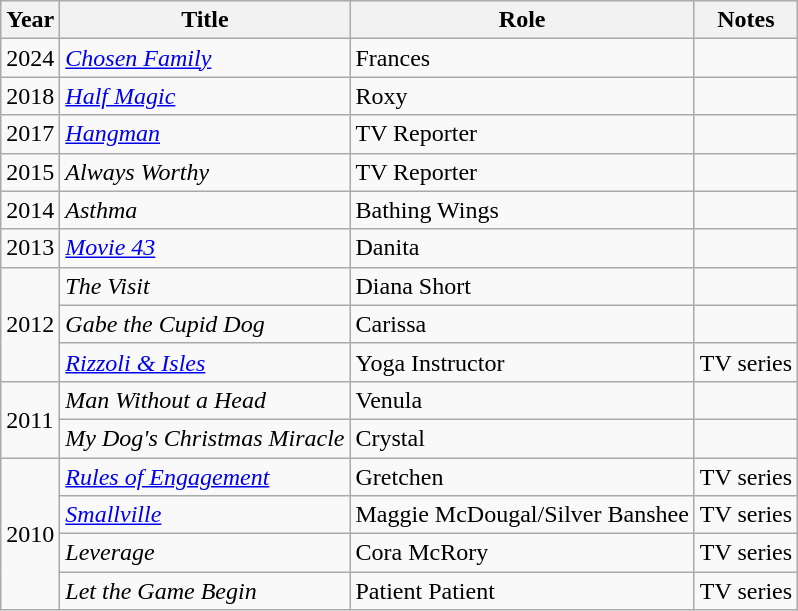<table class="wikitable">
<tr>
<th>Year</th>
<th>Title</th>
<th>Role</th>
<th>Notes</th>
</tr>
<tr>
<td>2024</td>
<td><em><a href='#'>Chosen Family</a></em></td>
<td>Frances</td>
<td></td>
</tr>
<tr>
<td>2018</td>
<td><em><a href='#'>Half Magic</a></em></td>
<td>Roxy</td>
<td></td>
</tr>
<tr>
<td>2017</td>
<td><em><a href='#'>Hangman</a></em></td>
<td>TV Reporter</td>
<td></td>
</tr>
<tr>
<td>2015</td>
<td><em>Always Worthy</em></td>
<td>TV Reporter</td>
<td></td>
</tr>
<tr>
<td>2014</td>
<td><em>Asthma</em></td>
<td>Bathing Wings</td>
<td></td>
</tr>
<tr>
<td>2013</td>
<td><em><a href='#'>Movie 43</a></em></td>
<td>Danita</td>
<td></td>
</tr>
<tr>
<td rowspan="3">2012</td>
<td><em>The Visit</em></td>
<td>Diana Short</td>
<td></td>
</tr>
<tr>
<td><em>Gabe the Cupid Dog</em></td>
<td>Carissa</td>
<td></td>
</tr>
<tr>
<td><em><a href='#'>Rizzoli & Isles</a></em></td>
<td>Yoga Instructor</td>
<td>TV series</td>
</tr>
<tr>
<td rowspan="2">2011</td>
<td><em>Man Without a Head</em></td>
<td>Venula</td>
<td></td>
</tr>
<tr>
<td><em>My Dog's Christmas Miracle</em></td>
<td>Crystal</td>
<td></td>
</tr>
<tr>
<td rowspan="4">2010</td>
<td><em><a href='#'>Rules of Engagement</a></em></td>
<td>Gretchen</td>
<td>TV series</td>
</tr>
<tr>
<td><em><a href='#'>Smallville</a></em></td>
<td>Maggie McDougal/Silver Banshee</td>
<td>TV series</td>
</tr>
<tr>
<td><em>Leverage</em></td>
<td>Cora McRory</td>
<td>TV series</td>
</tr>
<tr>
<td><em>Let the Game Begin</em></td>
<td>Patient Patient</td>
<td>TV series</td>
</tr>
</table>
